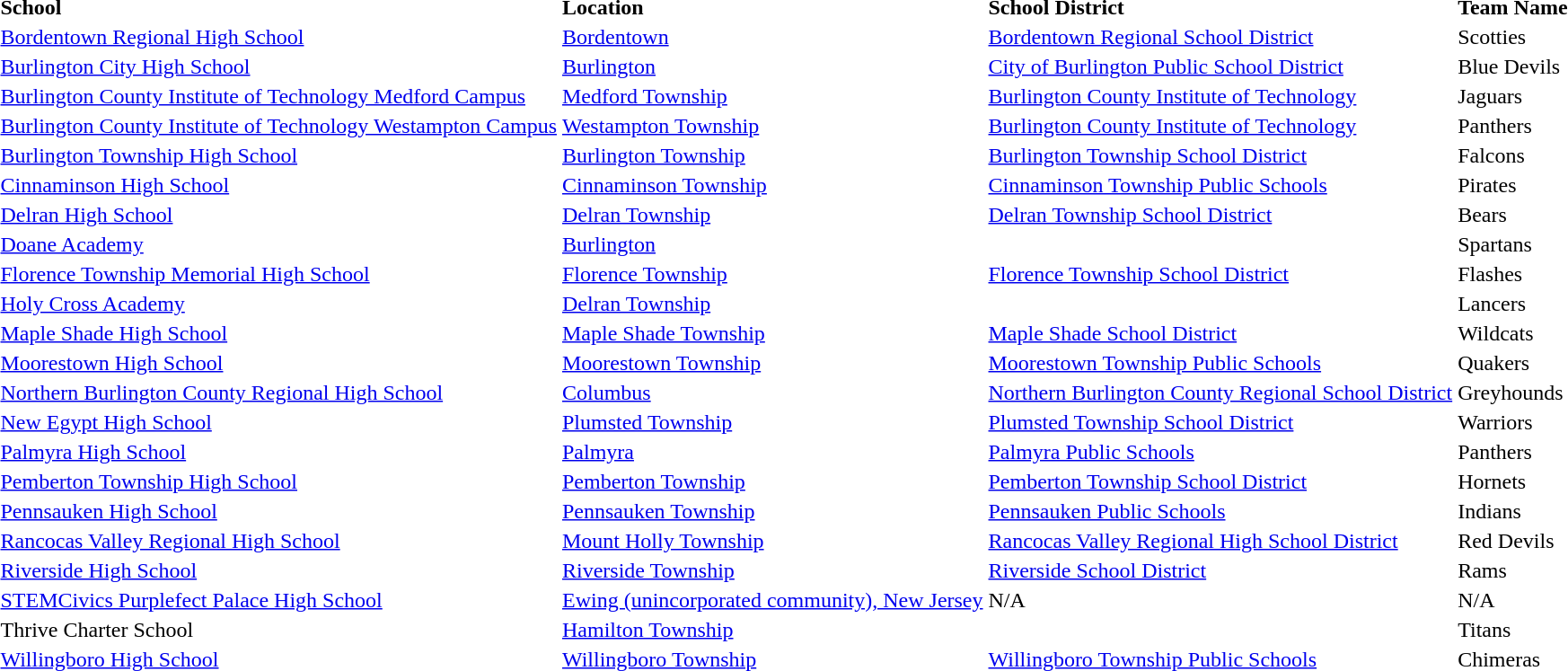<table>
<tr>
<td><strong>School</strong></td>
<td><strong>Location</strong></td>
<td><strong>School District</strong></td>
<td><strong>Team Name</strong></td>
</tr>
<tr>
<td><a href='#'>Bordentown Regional High School</a></td>
<td><a href='#'>Bordentown</a></td>
<td><a href='#'>Bordentown Regional School District</a></td>
<td>Scotties</td>
</tr>
<tr>
<td><a href='#'>Burlington City High School</a></td>
<td><a href='#'>Burlington</a></td>
<td><a href='#'>City of Burlington Public School District</a></td>
<td>Blue Devils</td>
</tr>
<tr>
<td><a href='#'>Burlington County Institute of Technology Medford Campus</a></td>
<td><a href='#'>Medford Township</a></td>
<td><a href='#'>Burlington County Institute of Technology</a></td>
<td>Jaguars</td>
</tr>
<tr>
<td><a href='#'>Burlington County Institute of Technology Westampton Campus</a></td>
<td><a href='#'>Westampton Township</a></td>
<td><a href='#'>Burlington County Institute of Technology</a></td>
<td>Panthers</td>
</tr>
<tr>
<td><a href='#'>Burlington Township High School</a></td>
<td><a href='#'>Burlington Township</a></td>
<td><a href='#'>Burlington Township School District</a></td>
<td>Falcons</td>
</tr>
<tr>
<td><a href='#'>Cinnaminson High School</a></td>
<td><a href='#'>Cinnaminson Township</a></td>
<td><a href='#'>Cinnaminson Township Public Schools</a></td>
<td>Pirates</td>
</tr>
<tr>
<td><a href='#'>Delran High School</a></td>
<td><a href='#'>Delran Township</a></td>
<td><a href='#'>Delran Township School District</a></td>
<td>Bears</td>
</tr>
<tr>
<td><a href='#'>Doane Academy</a></td>
<td><a href='#'>Burlington</a></td>
<td></td>
<td>Spartans</td>
</tr>
<tr>
<td><a href='#'>Florence Township Memorial High School</a></td>
<td><a href='#'>Florence Township</a></td>
<td><a href='#'>Florence Township School District</a></td>
<td>Flashes</td>
</tr>
<tr>
<td><a href='#'>Holy Cross Academy</a></td>
<td><a href='#'>Delran Township</a></td>
<td></td>
<td>Lancers</td>
</tr>
<tr>
<td><a href='#'>Maple Shade High School</a></td>
<td><a href='#'>Maple Shade Township</a></td>
<td><a href='#'>Maple Shade School District</a></td>
<td>Wildcats</td>
</tr>
<tr>
<td><a href='#'>Moorestown High School</a></td>
<td><a href='#'>Moorestown Township</a></td>
<td><a href='#'>Moorestown Township Public Schools</a></td>
<td>Quakers</td>
</tr>
<tr>
<td><a href='#'>Northern Burlington County Regional High School</a></td>
<td><a href='#'>Columbus</a></td>
<td><a href='#'>Northern Burlington County Regional School District</a></td>
<td>Greyhounds</td>
</tr>
<tr>
<td><a href='#'>New Egypt High School</a></td>
<td><a href='#'>Plumsted Township</a></td>
<td><a href='#'>Plumsted Township School District</a></td>
<td>Warriors</td>
</tr>
<tr>
<td><a href='#'>Palmyra High School</a></td>
<td><a href='#'>Palmyra</a></td>
<td><a href='#'>Palmyra Public Schools</a></td>
<td>Panthers</td>
</tr>
<tr>
<td><a href='#'>Pemberton Township High School</a></td>
<td><a href='#'>Pemberton Township</a></td>
<td><a href='#'>Pemberton Township School District</a></td>
<td>Hornets</td>
</tr>
<tr>
<td><a href='#'>Pennsauken High School</a></td>
<td><a href='#'>Pennsauken Township</a></td>
<td><a href='#'>Pennsauken Public Schools</a></td>
<td>Indians</td>
</tr>
<tr>
<td><a href='#'>Rancocas Valley Regional High School</a></td>
<td><a href='#'>Mount Holly Township</a></td>
<td><a href='#'>Rancocas Valley Regional High School District</a></td>
<td>Red Devils</td>
</tr>
<tr>
<td><a href='#'>Riverside High School</a></td>
<td><a href='#'>Riverside Township</a></td>
<td><a href='#'>Riverside School District</a></td>
<td>Rams</td>
</tr>
<tr>
<td><a href='#'>STEMCivics Purplefect Palace High School</a></td>
<td><a href='#'>Ewing (unincorporated community), New Jersey</a></td>
<td>N/A</td>
<td>N/A</td>
</tr>
<tr>
<td>Thrive Charter School</td>
<td><a href='#'>Hamilton Township</a></td>
<td></td>
<td>Titans</td>
</tr>
<tr>
<td><a href='#'>Willingboro High School</a></td>
<td><a href='#'>Willingboro Township</a></td>
<td><a href='#'>Willingboro Township Public Schools</a></td>
<td>Chimeras</td>
</tr>
<tr>
</tr>
</table>
